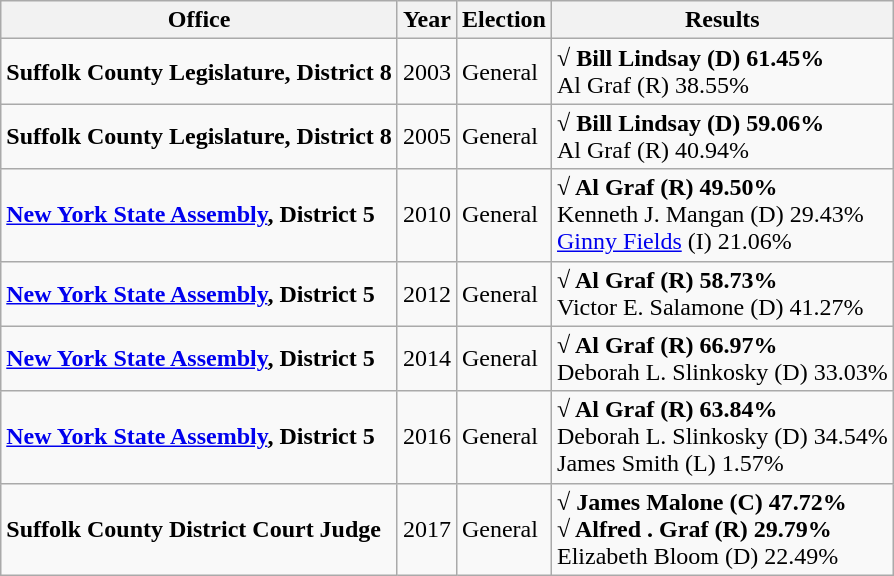<table class="wikitable">
<tr>
<th>Office</th>
<th>Year</th>
<th>Election</th>
<th>Results</th>
</tr>
<tr>
<td><strong>Suffolk County Legislature, District 8</strong></td>
<td>2003</td>
<td>General</td>
<td><strong>√ Bill Lindsay (D) 61.45%</strong><br>Al Graf (R) 38.55%</td>
</tr>
<tr>
<td><strong>Suffolk County Legislature, District 8</strong></td>
<td>2005</td>
<td>General</td>
<td><strong>√ Bill Lindsay (D) 59.06%</strong><br>Al Graf (R) 40.94%</td>
</tr>
<tr>
<td><strong><a href='#'>New York State Assembly</a>, District 5</strong></td>
<td>2010</td>
<td>General</td>
<td><strong>√ Al Graf (R) 49.50%</strong><br>Kenneth J. Mangan (D) 29.43%<br><a href='#'>Ginny Fields</a> (I) 21.06%</td>
</tr>
<tr>
<td><strong><a href='#'>New York State Assembly</a>, District 5</strong></td>
<td>2012</td>
<td>General</td>
<td><strong>√ Al Graf (R) 58.73%</strong><br>Victor E. Salamone (D) 41.27%</td>
</tr>
<tr>
<td><strong><a href='#'>New York State Assembly</a>, District 5</strong></td>
<td>2014</td>
<td>General</td>
<td><strong>√ Al Graf (R) 66.97%</strong><br>Deborah L. Slinkosky (D) 33.03%</td>
</tr>
<tr>
<td><strong><a href='#'>New York State Assembly</a>, District 5</strong></td>
<td>2016</td>
<td>General</td>
<td><strong>√ Al Graf (R) 63.84%</strong><br>Deborah L. Slinkosky (D) 34.54%<br>James Smith (L) 1.57%</td>
</tr>
<tr>
<td><strong>Suffolk County District Court Judge</strong></td>
<td>2017</td>
<td>General</td>
<td><strong>√ James Malone (C) 47.72%</strong><br><strong>√ Alfred . Graf (R) 29.79%</strong><br>Elizabeth Bloom (D) 22.49%</td>
</tr>
</table>
